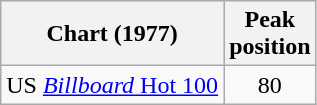<table class="wikitable">
<tr>
<th>Chart (1977)</th>
<th>Peak<br>position</th>
</tr>
<tr>
<td>US <a href='#'><em>Billboard</em> Hot 100</a></td>
<td style="text-align:center;">80</td>
</tr>
</table>
